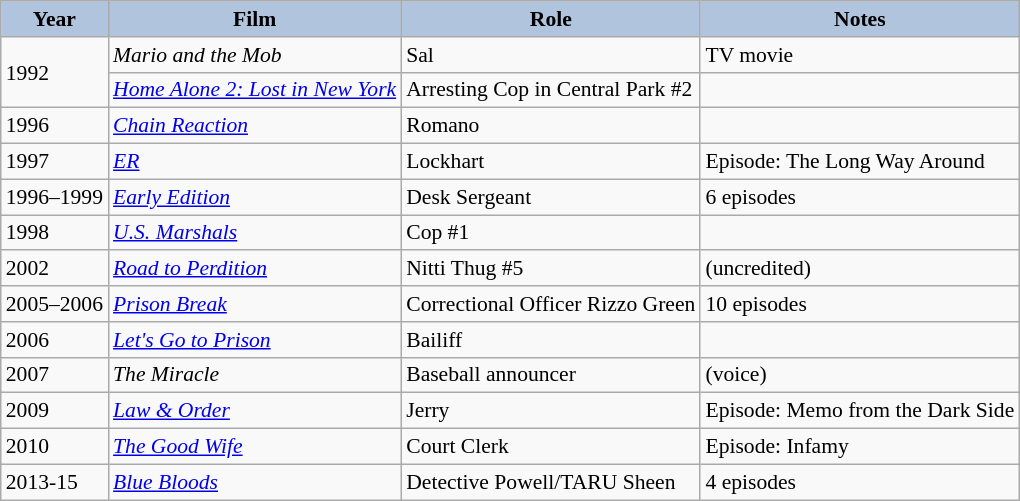<table class="wikitable" style="font-size:90%;">
<tr>
<th style="background:#B0C4DE;">Year</th>
<th style="background:#B0C4DE;">Film</th>
<th style="background:#B0C4DE;">Role</th>
<th style="background:#B0C4DE;">Notes</th>
</tr>
<tr>
<td rowspan=2>1992</td>
<td><em>Mario and the Mob</em></td>
<td>Sal</td>
<td>TV movie</td>
</tr>
<tr>
<td><em><a href='#'>Home Alone 2: Lost in New York</a></em></td>
<td>Arresting Cop in Central Park #2</td>
<td></td>
</tr>
<tr>
<td>1996</td>
<td><em><a href='#'>Chain Reaction</a></em></td>
<td>Romano</td>
<td></td>
</tr>
<tr>
<td>1997</td>
<td><em><a href='#'>ER</a></em></td>
<td>Lockhart</td>
<td>Episode: The Long Way Around</td>
</tr>
<tr>
<td>1996–1999</td>
<td><em><a href='#'>Early Edition</a></em></td>
<td>Desk Sergeant</td>
<td>6 episodes</td>
</tr>
<tr>
<td>1998</td>
<td><em><a href='#'>U.S. Marshals</a></em></td>
<td>Cop #1</td>
<td></td>
</tr>
<tr>
<td>2002</td>
<td><em><a href='#'>Road to Perdition</a></em></td>
<td>Nitti Thug #5</td>
<td>(uncredited)</td>
</tr>
<tr>
<td>2005–2006</td>
<td><em><a href='#'>Prison Break</a></em></td>
<td>Correctional Officer Rizzo Green</td>
<td>10 episodes</td>
</tr>
<tr>
<td>2006</td>
<td><em><a href='#'>Let's Go to Prison</a></em></td>
<td>Bailiff</td>
<td></td>
</tr>
<tr>
<td>2007</td>
<td><em>The Miracle</em></td>
<td>Baseball announcer</td>
<td>(voice)</td>
</tr>
<tr>
<td>2009</td>
<td><em><a href='#'>Law & Order</a></em></td>
<td>Jerry</td>
<td>Episode: Memo from the Dark Side</td>
</tr>
<tr>
<td>2010</td>
<td><em><a href='#'>The Good Wife</a></em></td>
<td>Court Clerk</td>
<td>Episode: Infamy</td>
</tr>
<tr>
<td>2013-15</td>
<td><em><a href='#'>Blue Bloods</a></em></td>
<td>Detective Powell/TARU Sheen</td>
<td>4 episodes</td>
</tr>
</table>
